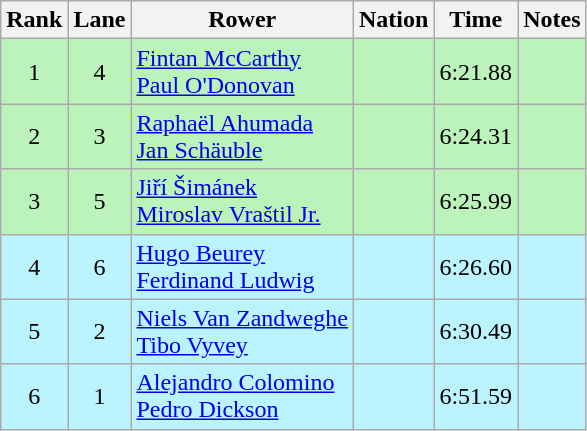<table class="wikitable sortable" style="text-align:center">
<tr>
<th>Rank</th>
<th>Lane</th>
<th>Rower</th>
<th>Nation</th>
<th>Time</th>
<th>Notes</th>
</tr>
<tr bgcolor=bbf3bb>
<td>1</td>
<td>4</td>
<td align=left><a href='#'>Fintan McCarthy</a><br><a href='#'>Paul O'Donovan</a></td>
<td align=left></td>
<td>6:21.88</td>
<td></td>
</tr>
<tr bgcolor=bbf3bb>
<td>2</td>
<td>3</td>
<td align=left><a href='#'>Raphaël Ahumada</a><br><a href='#'>Jan Schäuble</a></td>
<td align=left></td>
<td>6:24.31</td>
<td></td>
</tr>
<tr bgcolor=bbf3bb>
<td>3</td>
<td>5</td>
<td align=left><a href='#'>Jiří Šimánek</a><br><a href='#'>Miroslav Vraštil Jr.</a></td>
<td align=left></td>
<td>6:25.99</td>
<td></td>
</tr>
<tr bgcolor=bbf3ff>
<td>4</td>
<td>6</td>
<td align=left><a href='#'>Hugo Beurey</a><br><a href='#'>Ferdinand Ludwig</a></td>
<td align=left></td>
<td>6:26.60</td>
<td></td>
</tr>
<tr bgcolor=bbf3ff>
<td>5</td>
<td>2</td>
<td align=left><a href='#'>Niels Van Zandweghe</a><br><a href='#'>Tibo Vyvey</a></td>
<td align=left></td>
<td>6:30.49</td>
<td></td>
</tr>
<tr bgcolor=bbf3ff>
<td>6</td>
<td>1</td>
<td align=left><a href='#'>Alejandro Colomino</a><br><a href='#'>Pedro Dickson</a></td>
<td align=left></td>
<td>6:51.59</td>
<td></td>
</tr>
</table>
